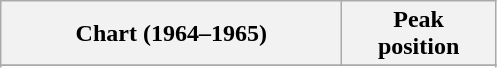<table class="wikitable sortable">
<tr>
<th width=220>Chart (1964–1965)</th>
<th width=95>Peak<br>position</th>
</tr>
<tr>
</tr>
<tr>
</tr>
</table>
